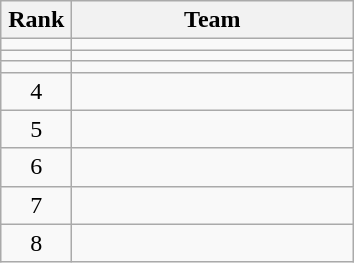<table class="wikitable" style="text-align: center;">
<tr>
<th width=40>Rank</th>
<th width=180>Team</th>
</tr>
<tr align=center>
<td></td>
<td style="text-align:left;"></td>
</tr>
<tr align=center>
<td></td>
<td style="text-align:left;"></td>
</tr>
<tr align=center>
<td></td>
<td style="text-align:left;"></td>
</tr>
<tr align=center>
<td>4</td>
<td style="text-align:left;"></td>
</tr>
<tr align=center>
<td>5</td>
<td style="text-align:left;"></td>
</tr>
<tr align=center>
<td>6</td>
<td style="text-align:left;"></td>
</tr>
<tr align=center>
<td>7</td>
<td style="text-align:left;"></td>
</tr>
<tr align=center>
<td>8</td>
<td style="text-align:left;"></td>
</tr>
</table>
